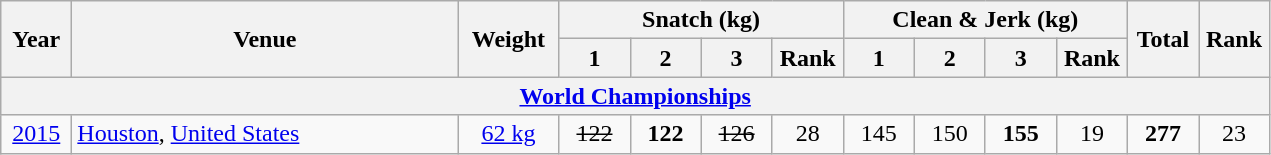<table class = "wikitable" style="text-align:center;">
<tr>
<th rowspan=2 width=40>Year</th>
<th rowspan=2 width=250>Venue</th>
<th rowspan=2 width=60>Weight</th>
<th colspan=4>Snatch (kg)</th>
<th colspan=4>Clean & Jerk (kg)</th>
<th rowspan=2 width=40>Total</th>
<th rowspan=2 width=40>Rank</th>
</tr>
<tr>
<th width=40>1</th>
<th width=40>2</th>
<th width=40>3</th>
<th width=40>Rank</th>
<th width=40>1</th>
<th width=40>2</th>
<th width=40>3</th>
<th width=40>Rank</th>
</tr>
<tr>
<th colspan=13><a href='#'>World Championships</a></th>
</tr>
<tr>
<td><a href='#'>2015</a></td>
<td align=left> <a href='#'>Houston</a>, <a href='#'>United States</a></td>
<td><a href='#'>62 kg</a></td>
<td><s>122</s></td>
<td><strong>122</strong></td>
<td><s>126</s></td>
<td>28</td>
<td>145</td>
<td>150</td>
<td><strong>155</strong></td>
<td>19</td>
<td><strong>277</strong></td>
<td>23</td>
</tr>
</table>
